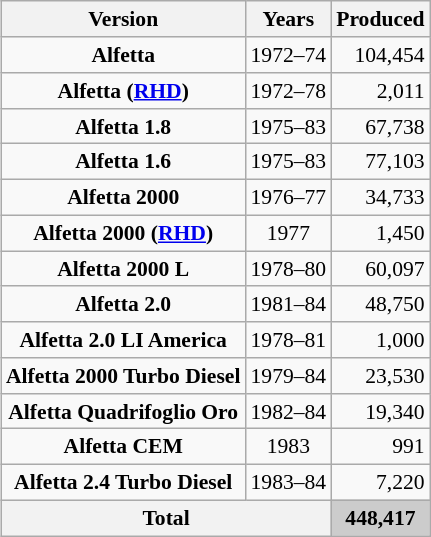<table class="wikitable" style="text-align:center; font-size:90%; float:right">
<tr>
<th>Version</th>
<th>Years</th>
<th>Produced</th>
</tr>
<tr>
<td><strong>Alfetta</strong></td>
<td>1972–74</td>
<td align="right">104,454</td>
</tr>
<tr>
<td><strong>Alfetta  (<a href='#'>RHD</a>)</strong></td>
<td>1972–78</td>
<td align="right">2,011</td>
</tr>
<tr>
<td><strong>Alfetta 1.8</strong></td>
<td>1975–83</td>
<td align="right">67,738</td>
</tr>
<tr>
<td><strong>Alfetta 1.6</strong></td>
<td>1975–83</td>
<td align="right">77,103</td>
</tr>
<tr>
<td><strong>Alfetta 2000</strong></td>
<td>1976–77</td>
<td align="right">34,733</td>
</tr>
<tr>
<td><strong>Alfetta 2000 (<a href='#'>RHD</a>)</strong></td>
<td>1977</td>
<td align="right">1,450</td>
</tr>
<tr>
<td><strong>Alfetta 2000 L</strong></td>
<td>1978–80</td>
<td align="right">60,097</td>
</tr>
<tr>
<td><strong>Alfetta 2.0</strong></td>
<td>1981–84</td>
<td align="right">48,750</td>
</tr>
<tr>
<td><strong>Alfetta 2.0 LI America</strong></td>
<td>1978–81</td>
<td align="right">1,000</td>
</tr>
<tr>
<td><strong>Alfetta 2000 Turbo Diesel</strong></td>
<td>1979–84</td>
<td align="right">23,530</td>
</tr>
<tr>
<td><strong>Alfetta Quadrifoglio Oro</strong></td>
<td>1982–84</td>
<td align="right">19,340</td>
</tr>
<tr>
<td><strong>Alfetta CEM</strong></td>
<td>1983</td>
<td align="right">991</td>
</tr>
<tr>
<td><strong>Alfetta 2.4 Turbo Diesel</strong></td>
<td>1983–84</td>
<td align="right">7,220</td>
</tr>
<tr>
<th colspan="2"><strong>Total</strong></th>
<th style="background:#CCCCCC;" align="right"><strong>448,417</strong></th>
</tr>
</table>
